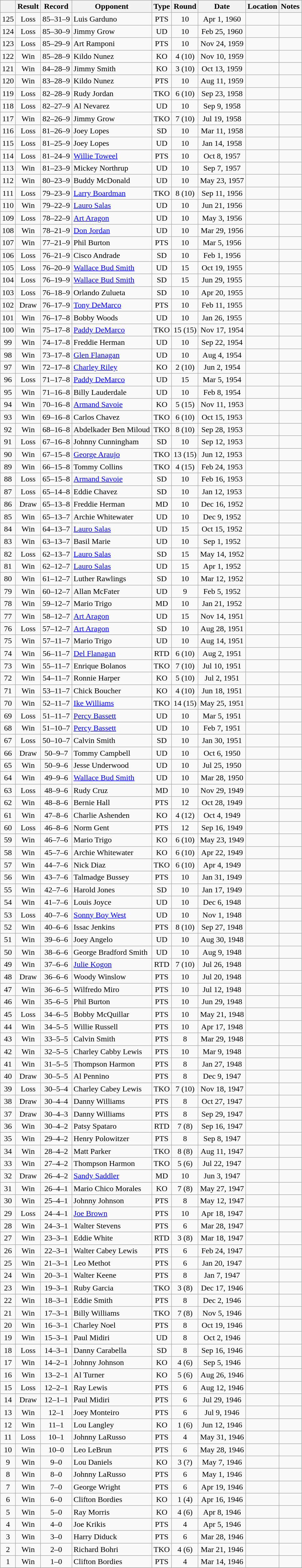<table class="wikitable" style="text-align:center">
<tr>
<th></th>
<th>Result</th>
<th>Record</th>
<th>Opponent</th>
<th>Type</th>
<th>Round</th>
<th>Date</th>
<th>Location</th>
<th>Notes</th>
</tr>
<tr>
<td>125</td>
<td>Loss</td>
<td>85–31–9</td>
<td align=left>Luis Garduno</td>
<td>PTS</td>
<td>10</td>
<td>Apr 1, 1960</td>
<td style="text-align:left;"></td>
<td></td>
</tr>
<tr>
<td>124</td>
<td>Loss</td>
<td>85–30–9</td>
<td align=left>Jimmy Grow</td>
<td>UD</td>
<td>10</td>
<td>Feb 25, 1960</td>
<td style="text-align:left;"></td>
<td></td>
</tr>
<tr>
<td>123</td>
<td>Loss</td>
<td>85–29–9</td>
<td align=left>Art Ramponi</td>
<td>PTS</td>
<td>10</td>
<td>Nov 24, 1959</td>
<td style="text-align:left;"></td>
<td></td>
</tr>
<tr>
<td>122</td>
<td>Win</td>
<td>85–28–9</td>
<td align=left>Kildo Nunez</td>
<td>KO</td>
<td>4 (10)</td>
<td>Nov 10, 1959</td>
<td style="text-align:left;"></td>
<td></td>
</tr>
<tr>
<td>121</td>
<td>Win</td>
<td>84–28–9</td>
<td align=left>Jimmy Smith</td>
<td>KO</td>
<td>3 (10)</td>
<td>Oct 13, 1959</td>
<td style="text-align:left;"></td>
<td></td>
</tr>
<tr>
<td>120</td>
<td>Win</td>
<td>83–28–9</td>
<td align=left>Kildo Nunez</td>
<td>PTS</td>
<td>10</td>
<td>Aug 11, 1959</td>
<td style="text-align:left;"></td>
<td></td>
</tr>
<tr>
<td>119</td>
<td>Loss</td>
<td>82–28–9</td>
<td align=left>Rudy Jordan</td>
<td>TKO</td>
<td>6 (10)</td>
<td>Sep 23, 1958</td>
<td style="text-align:left;"></td>
<td></td>
</tr>
<tr>
<td>118</td>
<td>Loss</td>
<td>82–27–9</td>
<td align=left>Al Nevarez</td>
<td>UD</td>
<td>10</td>
<td>Sep 9, 1958</td>
<td style="text-align:left;"></td>
<td></td>
</tr>
<tr>
<td>117</td>
<td>Win</td>
<td>82–26–9</td>
<td align=left>Jimmy Grow</td>
<td>TKO</td>
<td>7 (10)</td>
<td>Jul 19, 1958</td>
<td style="text-align:left;"></td>
<td></td>
</tr>
<tr>
<td>116</td>
<td>Loss</td>
<td>81–26–9</td>
<td align=left>Joey Lopes</td>
<td>SD</td>
<td>10</td>
<td>Mar 11, 1958</td>
<td style="text-align:left;"></td>
<td></td>
</tr>
<tr>
<td>115</td>
<td>Loss</td>
<td>81–25–9</td>
<td align=left>Joey Lopes</td>
<td>UD</td>
<td>10</td>
<td>Jan 14, 1958</td>
<td style="text-align:left;"></td>
<td></td>
</tr>
<tr>
<td>114</td>
<td>Loss</td>
<td>81–24–9</td>
<td align=left><a href='#'>Willie Toweel</a></td>
<td>PTS</td>
<td>10</td>
<td>Oct 8, 1957</td>
<td style="text-align:left;"></td>
<td></td>
</tr>
<tr>
<td>113</td>
<td>Win</td>
<td>81–23–9</td>
<td align=left>Mickey Northrup</td>
<td>UD</td>
<td>10</td>
<td>Sep 7, 1957</td>
<td style="text-align:left;"></td>
<td></td>
</tr>
<tr>
<td>112</td>
<td>Win</td>
<td>80–23–9</td>
<td align=left>Buddy McDonald</td>
<td>UD</td>
<td>10</td>
<td>May 23, 1957</td>
<td style="text-align:left;"></td>
<td></td>
</tr>
<tr>
<td>111</td>
<td>Loss</td>
<td>79–23–9</td>
<td align=left><a href='#'>Larry Boardman</a></td>
<td>TKO</td>
<td>8 (10)</td>
<td>Sep 11, 1956</td>
<td style="text-align:left;"></td>
<td></td>
</tr>
<tr>
<td>110</td>
<td>Win</td>
<td>79–22–9</td>
<td align=left><a href='#'>Lauro Salas</a></td>
<td>UD</td>
<td>10</td>
<td>Jun 21, 1956</td>
<td style="text-align:left;"></td>
<td></td>
</tr>
<tr>
<td>109</td>
<td>Loss</td>
<td>78–22–9</td>
<td align=left><a href='#'>Art Aragon</a></td>
<td>UD</td>
<td>10</td>
<td>May 3, 1956</td>
<td style="text-align:left;"></td>
<td></td>
</tr>
<tr>
<td>108</td>
<td>Win</td>
<td>78–21–9</td>
<td align=left><a href='#'>Don Jordan</a></td>
<td>UD</td>
<td>10</td>
<td>Mar 29, 1956</td>
<td style="text-align:left;"></td>
<td></td>
</tr>
<tr>
<td>107</td>
<td>Win</td>
<td>77–21–9</td>
<td align=left>Phil Burton</td>
<td>PTS</td>
<td>10</td>
<td>Mar 5, 1956</td>
<td style="text-align:left;"></td>
<td></td>
</tr>
<tr>
<td>106</td>
<td>Loss</td>
<td>76–21–9</td>
<td align=left>Cisco Andrade</td>
<td>SD</td>
<td>10</td>
<td>Feb 1, 1956</td>
<td style="text-align:left;"></td>
<td></td>
</tr>
<tr>
<td>105</td>
<td>Loss</td>
<td>76–20–9</td>
<td align=left><a href='#'>Wallace Bud Smith</a></td>
<td>UD</td>
<td>15</td>
<td>Oct 19, 1955</td>
<td style="text-align:left;"></td>
<td style="text-align:left;"></td>
</tr>
<tr>
<td>104</td>
<td>Loss</td>
<td>76–19–9</td>
<td align=left><a href='#'>Wallace Bud Smith</a></td>
<td>SD</td>
<td>15</td>
<td>Jun 29, 1955</td>
<td style="text-align:left;"></td>
<td style="text-align:left;"></td>
</tr>
<tr>
<td>103</td>
<td>Loss</td>
<td>76–18–9</td>
<td align=left>Orlando Zulueta</td>
<td>SD</td>
<td>10</td>
<td>Apr 20, 1955</td>
<td style="text-align:left;"></td>
<td></td>
</tr>
<tr>
<td>102</td>
<td>Draw</td>
<td>76–17–9</td>
<td align=left><a href='#'>Tony DeMarco</a></td>
<td>PTS</td>
<td>10</td>
<td>Feb 11, 1955</td>
<td style="text-align:left;"></td>
<td></td>
</tr>
<tr>
<td>101</td>
<td>Win</td>
<td>76–17–8</td>
<td align=left>Bobby Woods</td>
<td>UD</td>
<td>10</td>
<td>Jan 26, 1955</td>
<td style="text-align:left;"></td>
<td></td>
</tr>
<tr>
<td>100</td>
<td>Win</td>
<td>75–17–8</td>
<td align=left><a href='#'>Paddy DeMarco</a></td>
<td>TKO</td>
<td>15 (15)</td>
<td>Nov 17, 1954</td>
<td style="text-align:left;"></td>
<td style="text-align:left;"></td>
</tr>
<tr>
<td>99</td>
<td>Win</td>
<td>74–17–8</td>
<td align=left>Freddie Herman</td>
<td>UD</td>
<td>10</td>
<td>Sep 22, 1954</td>
<td style="text-align:left;"></td>
<td></td>
</tr>
<tr>
<td>98</td>
<td>Win</td>
<td>73–17–8</td>
<td align=left><a href='#'>Glen Flanagan</a></td>
<td>UD</td>
<td>10</td>
<td>Aug 4, 1954</td>
<td style="text-align:left;"></td>
<td></td>
</tr>
<tr>
<td>97</td>
<td>Win</td>
<td>72–17–8</td>
<td align=left><a href='#'>Charley Riley</a></td>
<td>KO</td>
<td>2 (10)</td>
<td>Jun 2, 1954</td>
<td style="text-align:left;"></td>
<td></td>
</tr>
<tr>
<td>96</td>
<td>Loss</td>
<td>71–17–8</td>
<td align=left><a href='#'>Paddy DeMarco</a></td>
<td>UD</td>
<td>15</td>
<td>Mar 5, 1954</td>
<td style="text-align:left;"></td>
<td style="text-align:left;"></td>
</tr>
<tr>
<td>95</td>
<td>Win</td>
<td>71–16–8</td>
<td align=left>Billy Lauderdale</td>
<td>UD</td>
<td>10</td>
<td>Feb 8, 1954</td>
<td style="text-align:left;"></td>
<td></td>
</tr>
<tr>
<td>94</td>
<td>Win</td>
<td>70–16–8</td>
<td align=left><a href='#'>Armand Savoie</a></td>
<td>KO</td>
<td>5 (15)</td>
<td>Nov 11, 1953</td>
<td style="text-align:left;"></td>
<td style="text-align:left;"></td>
</tr>
<tr>
<td>93</td>
<td>Win</td>
<td>69–16–8</td>
<td align=left>Carlos Chavez</td>
<td>TKO</td>
<td>6 (10)</td>
<td>Oct 15, 1953</td>
<td style="text-align:left;"></td>
<td></td>
</tr>
<tr>
<td>92</td>
<td>Win</td>
<td>68–16–8</td>
<td align=left>Abdelkader Ben Miloud</td>
<td>TKO</td>
<td>8 (10)</td>
<td>Sep 28, 1953</td>
<td style="text-align:left;"></td>
<td></td>
</tr>
<tr>
<td>91</td>
<td>Loss</td>
<td>67–16–8</td>
<td align=left>Johnny Cunningham</td>
<td>SD</td>
<td>10</td>
<td>Sep 12, 1953</td>
<td style="text-align:left;"></td>
<td></td>
</tr>
<tr>
<td>90</td>
<td>Win</td>
<td>67–15–8</td>
<td align=left><a href='#'>George Araujo</a></td>
<td>TKO</td>
<td>13 (15)</td>
<td>Jun 12, 1953</td>
<td style="text-align:left;"></td>
<td style="text-align:left;"></td>
</tr>
<tr>
<td>89</td>
<td>Win</td>
<td>66–15–8</td>
<td align=left>Tommy Collins</td>
<td>TKO</td>
<td>4 (15)</td>
<td>Feb 24, 1953</td>
<td style="text-align:left;"></td>
<td style="text-align:left;"></td>
</tr>
<tr>
<td>88</td>
<td>Loss</td>
<td>65–15–8</td>
<td align=left><a href='#'>Armand Savoie</a></td>
<td>SD</td>
<td>10</td>
<td>Feb 16, 1953</td>
<td style="text-align:left;"></td>
<td></td>
</tr>
<tr>
<td>87</td>
<td>Loss</td>
<td>65–14–8</td>
<td align=left>Eddie Chavez</td>
<td>SD</td>
<td>10</td>
<td>Jan 12, 1953</td>
<td style="text-align:left;"></td>
<td></td>
</tr>
<tr>
<td>86</td>
<td>Draw</td>
<td>65–13–8</td>
<td align=left>Freddie Herman</td>
<td>MD</td>
<td>10</td>
<td>Dec 16, 1952</td>
<td style="text-align:left;"></td>
<td></td>
</tr>
<tr>
<td>85</td>
<td>Win</td>
<td>65–13–7</td>
<td align=left>Archie Whitewater</td>
<td>UD</td>
<td>10</td>
<td>Dec 9, 1952</td>
<td style="text-align:left;"></td>
<td></td>
</tr>
<tr>
<td>84</td>
<td>Win</td>
<td>64–13–7</td>
<td align=left><a href='#'>Lauro Salas</a></td>
<td>UD</td>
<td>15</td>
<td>Oct 15, 1952</td>
<td style="text-align:left;"></td>
<td style="text-align:left;"></td>
</tr>
<tr>
<td>83</td>
<td>Win</td>
<td>63–13–7</td>
<td align=left>Basil Marie</td>
<td>UD</td>
<td>10</td>
<td>Sep 1, 1952</td>
<td style="text-align:left;"></td>
<td></td>
</tr>
<tr>
<td>82</td>
<td>Loss</td>
<td>62–13–7</td>
<td align=left><a href='#'>Lauro Salas</a></td>
<td>SD</td>
<td>15</td>
<td>May 14, 1952</td>
<td style="text-align:left;"></td>
<td style="text-align:left;"></td>
</tr>
<tr>
<td>81</td>
<td>Win</td>
<td>62–12–7</td>
<td align=left><a href='#'>Lauro Salas</a></td>
<td>UD</td>
<td>15</td>
<td>Apr 1, 1952</td>
<td style="text-align:left;"></td>
<td style="text-align:left;"></td>
</tr>
<tr>
<td>80</td>
<td>Win</td>
<td>61–12–7</td>
<td align=left>Luther Rawlings</td>
<td>SD</td>
<td>10</td>
<td>Mar 12, 1952</td>
<td style="text-align:left;"></td>
<td></td>
</tr>
<tr>
<td>79</td>
<td>Win</td>
<td>60–12–7</td>
<td align=left>Allan McFater</td>
<td>UD</td>
<td>9</td>
<td>Feb 5, 1952</td>
<td style="text-align:left;"></td>
<td></td>
</tr>
<tr>
<td>78</td>
<td>Win</td>
<td>59–12–7</td>
<td align=left>Mario Trigo</td>
<td>MD</td>
<td>10</td>
<td>Jan 21, 1952</td>
<td style="text-align:left;"></td>
<td></td>
</tr>
<tr>
<td>77</td>
<td>Win</td>
<td>58–12–7</td>
<td align=left><a href='#'>Art Aragon</a></td>
<td>UD</td>
<td>15</td>
<td>Nov 14, 1951</td>
<td style="text-align:left;"></td>
<td style="text-align:left;"></td>
</tr>
<tr>
<td>76</td>
<td>Loss</td>
<td>57–12–7</td>
<td align=left><a href='#'>Art Aragon</a></td>
<td>SD</td>
<td>10</td>
<td>Aug 28, 1951</td>
<td style="text-align:left;"></td>
<td></td>
</tr>
<tr>
<td>75</td>
<td>Win</td>
<td>57–11–7</td>
<td align=left>Mario Trigo</td>
<td>UD</td>
<td>10</td>
<td>Aug 14, 1951</td>
<td style="text-align:left;"></td>
<td></td>
</tr>
<tr>
<td>74</td>
<td>Win</td>
<td>56–11–7</td>
<td align=left><a href='#'>Del Flanagan</a></td>
<td>RTD</td>
<td>6 (10)</td>
<td>Aug 2, 1951</td>
<td style="text-align:left;"></td>
<td></td>
</tr>
<tr>
<td>73</td>
<td>Win</td>
<td>55–11–7</td>
<td align=left>Enrique Bolanos</td>
<td>TKO</td>
<td>7 (10)</td>
<td>Jul 10, 1951</td>
<td style="text-align:left;"></td>
<td></td>
</tr>
<tr>
<td>72</td>
<td>Win</td>
<td>54–11–7</td>
<td align=left>Ronnie Harper</td>
<td>KO</td>
<td>5 (10)</td>
<td>Jul 2, 1951</td>
<td style="text-align:left;"></td>
<td></td>
</tr>
<tr>
<td>71</td>
<td>Win</td>
<td>53–11–7</td>
<td align=left>Chick Boucher</td>
<td>KO</td>
<td>4 (10)</td>
<td>Jun 18, 1951</td>
<td style="text-align:left;"></td>
<td></td>
</tr>
<tr>
<td>70</td>
<td>Win</td>
<td>52–11–7</td>
<td align=left><a href='#'>Ike Williams</a></td>
<td>TKO</td>
<td>14 (15)</td>
<td>May 25, 1951</td>
<td style="text-align:left;"></td>
<td style="text-align:left;"></td>
</tr>
<tr>
<td>69</td>
<td>Loss</td>
<td>51–11–7</td>
<td align=left><a href='#'>Percy Bassett</a></td>
<td>UD</td>
<td>10</td>
<td>Mar 5, 1951</td>
<td style="text-align:left;"></td>
<td></td>
</tr>
<tr>
<td>68</td>
<td>Win</td>
<td>51–10–7</td>
<td align=left><a href='#'>Percy Bassett</a></td>
<td>UD</td>
<td>10</td>
<td>Feb 7, 1951</td>
<td style="text-align:left;"></td>
<td></td>
</tr>
<tr>
<td>67</td>
<td>Loss</td>
<td>50–10–7</td>
<td align=left>Calvin Smith</td>
<td>SD</td>
<td>10</td>
<td>Jan 30, 1951</td>
<td style="text-align:left;"></td>
<td></td>
</tr>
<tr>
<td>66</td>
<td>Draw</td>
<td>50–9–7</td>
<td align=left>Tommy Campbell</td>
<td>UD</td>
<td>10</td>
<td>Oct 6, 1950</td>
<td style="text-align:left;"></td>
<td></td>
</tr>
<tr>
<td>65</td>
<td>Win</td>
<td>50–9–6</td>
<td align=left>Jesse Underwood</td>
<td>UD</td>
<td>10</td>
<td>Jul 25, 1950</td>
<td style="text-align:left;"></td>
<td></td>
</tr>
<tr>
<td>64</td>
<td>Win</td>
<td>49–9–6</td>
<td align=left><a href='#'>Wallace Bud Smith</a></td>
<td>UD</td>
<td>10</td>
<td>Mar 28, 1950</td>
<td style="text-align:left;"></td>
<td></td>
</tr>
<tr>
<td>63</td>
<td>Loss</td>
<td>48–9–6</td>
<td align=left>Rudy Cruz</td>
<td>MD</td>
<td>10</td>
<td>Nov 29, 1949</td>
<td style="text-align:left;"></td>
<td></td>
</tr>
<tr>
<td>62</td>
<td>Win</td>
<td>48–8–6</td>
<td align=left>Bernie Hall</td>
<td>PTS</td>
<td>12</td>
<td>Oct 28, 1949</td>
<td style="text-align:left;"></td>
<td></td>
</tr>
<tr>
<td>61</td>
<td>Win</td>
<td>47–8–6</td>
<td align=left>Charlie Ashenden</td>
<td>KO</td>
<td>4 (12)</td>
<td>Oct 4, 1949</td>
<td style="text-align:left;"></td>
<td></td>
</tr>
<tr>
<td>60</td>
<td>Loss</td>
<td>46–8–6</td>
<td align=left>Norm Gent</td>
<td>PTS</td>
<td>12</td>
<td>Sep 16, 1949</td>
<td style="text-align:left;"></td>
<td></td>
</tr>
<tr>
<td>59</td>
<td>Win</td>
<td>46–7–6</td>
<td align=left>Mario Trigo</td>
<td>KO</td>
<td>6 (10)</td>
<td>May 23, 1949</td>
<td style="text-align:left;"></td>
<td></td>
</tr>
<tr>
<td>58</td>
<td>Win</td>
<td>45–7–6</td>
<td align=left>Archie Whitewater</td>
<td>KO</td>
<td>6 (10)</td>
<td>Apr 22, 1949</td>
<td style="text-align:left;"></td>
<td></td>
</tr>
<tr>
<td>57</td>
<td>Win</td>
<td>44–7–6</td>
<td align=left>Nick Diaz</td>
<td>TKO</td>
<td>6 (10)</td>
<td>Apr 4, 1949</td>
<td style="text-align:left;"></td>
<td></td>
</tr>
<tr>
<td>56</td>
<td>Win</td>
<td>43–7–6</td>
<td align=left>Talmadge Bussey</td>
<td>PTS</td>
<td>10</td>
<td>Jan 31, 1949</td>
<td style="text-align:left;"></td>
<td></td>
</tr>
<tr>
<td>55</td>
<td>Win</td>
<td>42–7–6</td>
<td align=left>Harold Jones</td>
<td>SD</td>
<td>10</td>
<td>Jan 17, 1949</td>
<td style="text-align:left;"></td>
<td></td>
</tr>
<tr>
<td>54</td>
<td>Win</td>
<td>41–7–6</td>
<td align=left>Louis Joyce</td>
<td>UD</td>
<td>10</td>
<td>Dec 6, 1948</td>
<td style="text-align:left;"></td>
<td></td>
</tr>
<tr>
<td>53</td>
<td>Loss</td>
<td>40–7–6</td>
<td align=left><a href='#'>Sonny Boy West</a></td>
<td>UD</td>
<td>10</td>
<td>Nov 1, 1948</td>
<td style="text-align:left;"></td>
<td></td>
</tr>
<tr>
<td>52</td>
<td>Win</td>
<td>40–6–6</td>
<td align=left>Issac Jenkins</td>
<td>PTS</td>
<td>8 (10)</td>
<td>Sep 27, 1948</td>
<td style="text-align:left;"></td>
<td></td>
</tr>
<tr>
<td>51</td>
<td>Win</td>
<td>39–6–6</td>
<td align=left>Joey Angelo</td>
<td>UD</td>
<td>10</td>
<td>Aug 30, 1948</td>
<td style="text-align:left;"></td>
<td></td>
</tr>
<tr>
<td>50</td>
<td>Win</td>
<td>38–6–6</td>
<td align=left>George Bradford Smith</td>
<td>UD</td>
<td>10</td>
<td>Aug 9, 1948</td>
<td style="text-align:left;"></td>
<td></td>
</tr>
<tr>
<td>49</td>
<td>Win</td>
<td>37–6–6</td>
<td align=left><a href='#'>Julie Kogon</a></td>
<td>RTD</td>
<td>7 (10)</td>
<td>Jul 26, 1948</td>
<td style="text-align:left;"></td>
<td></td>
</tr>
<tr>
<td>48</td>
<td>Draw</td>
<td>36–6–6</td>
<td align=left>Woody Winslow</td>
<td>PTS</td>
<td>10</td>
<td>Jul 20, 1948</td>
<td style="text-align:left;"></td>
<td></td>
</tr>
<tr>
<td>47</td>
<td>Win</td>
<td>36–6–5</td>
<td align=left>Wilfredo Miro</td>
<td>PTS</td>
<td>10</td>
<td>Jul 12, 1948</td>
<td style="text-align:left;"></td>
<td></td>
</tr>
<tr>
<td>46</td>
<td>Win</td>
<td>35–6–5</td>
<td align=left>Phil Burton</td>
<td>PTS</td>
<td>10</td>
<td>Jun 29, 1948</td>
<td style="text-align:left;"></td>
<td></td>
</tr>
<tr>
<td>45</td>
<td>Loss</td>
<td>34–6–5</td>
<td align=left>Bobby McQuillar</td>
<td>PTS</td>
<td>10</td>
<td>May 21, 1948</td>
<td style="text-align:left;"></td>
<td></td>
</tr>
<tr>
<td>44</td>
<td>Win</td>
<td>34–5–5</td>
<td align=left>Willie Russell</td>
<td>PTS</td>
<td>10</td>
<td>Apr 17, 1948</td>
<td style="text-align:left;"></td>
<td></td>
</tr>
<tr>
<td>43</td>
<td>Win</td>
<td>33–5–5</td>
<td align=left>Calvin Smith</td>
<td>PTS</td>
<td>8</td>
<td>Mar 29, 1948</td>
<td style="text-align:left;"></td>
<td></td>
</tr>
<tr>
<td>42</td>
<td>Win</td>
<td>32–5–5</td>
<td align=left>Charley Cabby Lewis</td>
<td>PTS</td>
<td>10</td>
<td>Mar 9, 1948</td>
<td style="text-align:left;"></td>
<td></td>
</tr>
<tr>
<td>41</td>
<td>Win</td>
<td>31–5–5</td>
<td align=left>Thompson Harmon</td>
<td>PTS</td>
<td>8</td>
<td>Jan 27, 1948</td>
<td style="text-align:left;"></td>
<td></td>
</tr>
<tr>
<td>40</td>
<td>Draw</td>
<td>30–5–5</td>
<td align=left>Al Pennino</td>
<td>PTS</td>
<td>8</td>
<td>Dec 9, 1947</td>
<td style="text-align:left;"></td>
<td></td>
</tr>
<tr>
<td>39</td>
<td>Loss</td>
<td>30–5–4</td>
<td align=left>Charley Cabey Lewis</td>
<td>TKO</td>
<td>7 (10)</td>
<td>Nov 18, 1947</td>
<td style="text-align:left;"></td>
<td></td>
</tr>
<tr>
<td>38</td>
<td>Draw</td>
<td>30–4–4</td>
<td align=left>Danny Williams</td>
<td>PTS</td>
<td>8</td>
<td>Oct 27, 1947</td>
<td style="text-align:left;"></td>
<td></td>
</tr>
<tr>
<td>37</td>
<td>Draw</td>
<td>30–4–3</td>
<td align=left>Danny Williams</td>
<td>PTS</td>
<td>8</td>
<td>Sep 29, 1947</td>
<td style="text-align:left;"></td>
<td></td>
</tr>
<tr>
<td>36</td>
<td>Win</td>
<td>30–4–2</td>
<td align=left>Patsy Spataro</td>
<td>RTD</td>
<td>7 (8)</td>
<td>Sep 16, 1947</td>
<td style="text-align:left;"></td>
<td></td>
</tr>
<tr>
<td>35</td>
<td>Win</td>
<td>29–4–2</td>
<td align=left>Henry Polowitzer</td>
<td>PTS</td>
<td>8</td>
<td>Sep 8, 1947</td>
<td style="text-align:left;"></td>
<td></td>
</tr>
<tr>
<td>34</td>
<td>Win</td>
<td>28–4–2</td>
<td align=left>Matt Parker</td>
<td>TKO</td>
<td>8 (8)</td>
<td>Aug 11, 1947</td>
<td style="text-align:left;"></td>
<td></td>
</tr>
<tr>
<td>33</td>
<td>Win</td>
<td>27–4–2</td>
<td align=left>Thompson Harmon</td>
<td>TKO</td>
<td>5 (6)</td>
<td>Jul 22, 1947</td>
<td style="text-align:left;"></td>
<td></td>
</tr>
<tr>
<td>32</td>
<td>Draw</td>
<td>26–4–2</td>
<td align=left><a href='#'>Sandy Saddler</a></td>
<td>MD</td>
<td>10</td>
<td>Jun 3, 1947</td>
<td style="text-align:left;"></td>
<td></td>
</tr>
<tr>
<td>31</td>
<td>Win</td>
<td>26–4–1</td>
<td align=left>Mario Chico Morales</td>
<td>KO</td>
<td>7 (8)</td>
<td>May 27, 1947</td>
<td style="text-align:left;"></td>
<td></td>
</tr>
<tr>
<td>30</td>
<td>Win</td>
<td>25–4–1</td>
<td align=left>Johnny Johnson</td>
<td>PTS</td>
<td>8</td>
<td>May 12, 1947</td>
<td style="text-align:left;"></td>
<td></td>
</tr>
<tr>
<td>29</td>
<td>Loss</td>
<td>24–4–1</td>
<td align=left><a href='#'>Joe Brown</a></td>
<td>PTS</td>
<td>10</td>
<td>Apr 18, 1947</td>
<td style="text-align:left;"></td>
<td></td>
</tr>
<tr>
<td>28</td>
<td>Win</td>
<td>24–3–1</td>
<td align=left>Walter Stevens</td>
<td>PTS</td>
<td>6</td>
<td>Mar 28, 1947</td>
<td style="text-align:left;"></td>
<td></td>
</tr>
<tr>
<td>27</td>
<td>Win</td>
<td>23–3–1</td>
<td align=left>Eddie White</td>
<td>RTD</td>
<td>3 (8)</td>
<td>Mar 18, 1947</td>
<td style="text-align:left;"></td>
<td></td>
</tr>
<tr>
<td>26</td>
<td>Win</td>
<td>22–3–1</td>
<td align=left>Walter Cabey Lewis</td>
<td>PTS</td>
<td>6</td>
<td>Feb 24, 1947</td>
<td style="text-align:left;"></td>
<td></td>
</tr>
<tr>
<td>25</td>
<td>Win</td>
<td>21–3–1</td>
<td align=left>Leo Methot</td>
<td>PTS</td>
<td>6</td>
<td>Jan 20, 1947</td>
<td style="text-align:left;"></td>
<td></td>
</tr>
<tr>
<td>24</td>
<td>Win</td>
<td>20–3–1</td>
<td align=left>Walter Keene</td>
<td>PTS</td>
<td>8</td>
<td>Jan 7, 1947</td>
<td style="text-align:left;"></td>
<td></td>
</tr>
<tr>
<td>23</td>
<td>Win</td>
<td>19–3–1</td>
<td align=left>Ruby Garcia</td>
<td>TKO</td>
<td>3 (8)</td>
<td>Dec 17, 1946</td>
<td style="text-align:left;"></td>
<td></td>
</tr>
<tr>
<td>22</td>
<td>Win</td>
<td>18–3–1</td>
<td align=left>Eddie Smith</td>
<td>PTS</td>
<td>8</td>
<td>Dec 2, 1946</td>
<td style="text-align:left;"></td>
<td></td>
</tr>
<tr>
<td>21</td>
<td>Win</td>
<td>17–3–1</td>
<td align=left>Billy Williams</td>
<td>TKO</td>
<td>7 (8)</td>
<td>Nov 5, 1946</td>
<td style="text-align:left;"></td>
<td></td>
</tr>
<tr>
<td>20</td>
<td>Win</td>
<td>16–3–1</td>
<td align=left>Charley Noel</td>
<td>PTS</td>
<td>8</td>
<td>Oct 19, 1946</td>
<td style="text-align:left;"></td>
<td></td>
</tr>
<tr>
<td>19</td>
<td>Win</td>
<td>15–3–1</td>
<td align=left>Paul Midiri</td>
<td>UD</td>
<td>8</td>
<td>Oct 2, 1946</td>
<td style="text-align:left;"></td>
<td></td>
</tr>
<tr>
<td>18</td>
<td>Loss</td>
<td>14–3–1</td>
<td align=left>Danny Carabella</td>
<td>SD</td>
<td>8</td>
<td>Sep 16, 1946</td>
<td style="text-align:left;"></td>
<td></td>
</tr>
<tr>
<td>17</td>
<td>Win</td>
<td>14–2–1</td>
<td align=left>Johnny Johnson</td>
<td>KO</td>
<td>4 (6)</td>
<td>Sep 5, 1946</td>
<td style="text-align:left;"></td>
<td></td>
</tr>
<tr>
<td>16</td>
<td>Win</td>
<td>13–2–1</td>
<td align=left>Al Turner</td>
<td>KO</td>
<td>5 (6)</td>
<td>Aug 26, 1946</td>
<td style="text-align:left;"></td>
<td></td>
</tr>
<tr>
<td>15</td>
<td>Loss</td>
<td>12–2–1</td>
<td align=left>Ray Lewis</td>
<td>PTS</td>
<td>6</td>
<td>Aug 12, 1946</td>
<td style="text-align:left;"></td>
<td></td>
</tr>
<tr>
<td>14</td>
<td>Draw</td>
<td>12–1–1</td>
<td align=left>Paul Midiri</td>
<td>PTS</td>
<td>6</td>
<td>Jul 29, 1946</td>
<td style="text-align:left;"></td>
<td></td>
</tr>
<tr>
<td>13</td>
<td>Win</td>
<td>12–1</td>
<td align=left>Joey Monteiro</td>
<td>PTS</td>
<td>6</td>
<td>Jul 9, 1946</td>
<td style="text-align:left;"></td>
<td></td>
</tr>
<tr>
<td>12</td>
<td>Win</td>
<td>11–1</td>
<td align=left>Lou Langley</td>
<td>KO</td>
<td>1 (6)</td>
<td>Jun 12, 1946</td>
<td style="text-align:left;"></td>
<td></td>
</tr>
<tr>
<td>11</td>
<td>Loss</td>
<td>10–1</td>
<td align=left>Johnny LaRusso</td>
<td>PTS</td>
<td>4</td>
<td>May 31, 1946</td>
<td style="text-align:left;"></td>
<td></td>
</tr>
<tr>
<td>10</td>
<td>Win</td>
<td>10–0</td>
<td align=left>Leo LeBrun</td>
<td>PTS</td>
<td>6</td>
<td>May 28, 1946</td>
<td style="text-align:left;"></td>
<td></td>
</tr>
<tr>
<td>9</td>
<td>Win</td>
<td>9–0</td>
<td align=left>Lou Daniels</td>
<td>KO</td>
<td>3 (?)</td>
<td>May 7, 1946</td>
<td style="text-align:left;"></td>
<td></td>
</tr>
<tr>
<td>8</td>
<td>Win</td>
<td>8–0</td>
<td align=left>Johnny LaRusso</td>
<td>PTS</td>
<td>6</td>
<td>May 1, 1946</td>
<td style="text-align:left;"></td>
<td></td>
</tr>
<tr>
<td>7</td>
<td>Win</td>
<td>7–0</td>
<td align=left>George Wright</td>
<td>PTS</td>
<td>6</td>
<td>Apr 19, 1946</td>
<td style="text-align:left;"></td>
<td></td>
</tr>
<tr>
<td>6</td>
<td>Win</td>
<td>6–0</td>
<td align=left>Clifton Bordies</td>
<td>KO</td>
<td>1 (4)</td>
<td>Apr 16, 1946</td>
<td style="text-align:left;"></td>
<td></td>
</tr>
<tr>
<td>5</td>
<td>Win</td>
<td>5–0</td>
<td align=left>Ray Morris</td>
<td>KO</td>
<td>4 (6)</td>
<td>Apr 8, 1946</td>
<td style="text-align:left;"></td>
<td></td>
</tr>
<tr>
<td>4</td>
<td>Win</td>
<td>4–0</td>
<td align=left>Joe Krikis</td>
<td>PTS</td>
<td>4</td>
<td>Apr 5, 1946</td>
<td style="text-align:left;"></td>
<td></td>
</tr>
<tr>
<td>3</td>
<td>Win</td>
<td>3–0</td>
<td align=left>Harry Diduck</td>
<td>PTS</td>
<td>6</td>
<td>Mar 28, 1946</td>
<td style="text-align:left;"></td>
<td></td>
</tr>
<tr>
<td>2</td>
<td>Win</td>
<td>2–0</td>
<td align=left>Richard Bohri</td>
<td>TKO</td>
<td>4 (6)</td>
<td>Mar 21, 1946</td>
<td style="text-align:left;"></td>
<td></td>
</tr>
<tr>
<td>1</td>
<td>Win</td>
<td>1–0</td>
<td align=left>Clifton Bordies</td>
<td>PTS</td>
<td>4</td>
<td>Mar 14, 1946</td>
<td style="text-align:left;"></td>
<td></td>
</tr>
<tr>
</tr>
</table>
